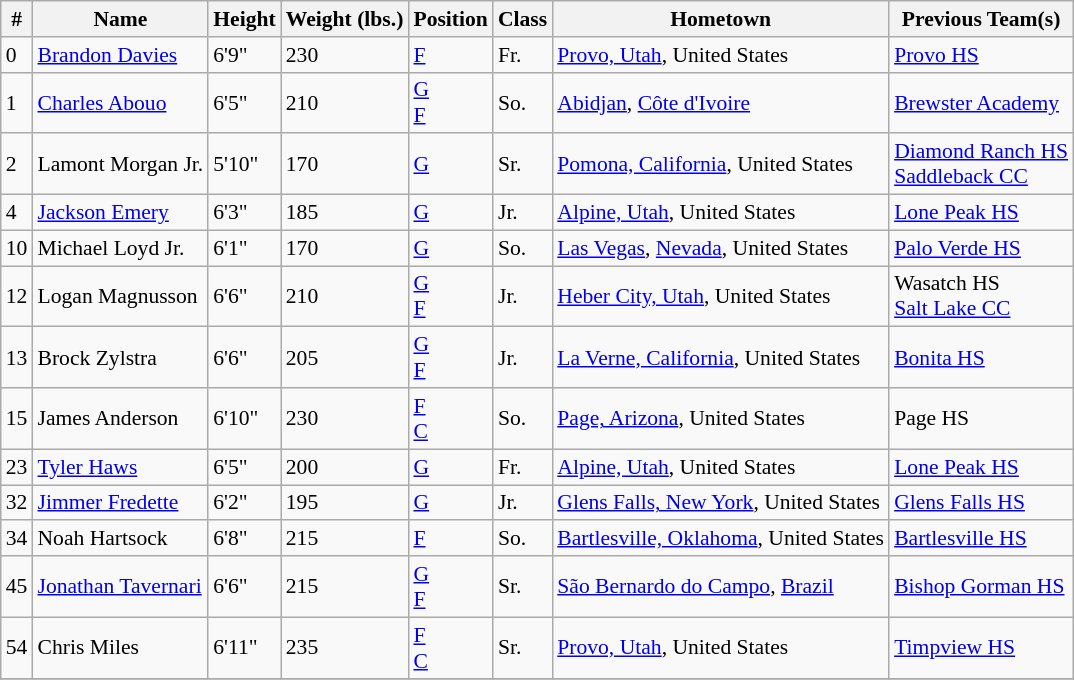<table class="wikitable" style="font-size: 90%">
<tr>
<th>#</th>
<th>Name</th>
<th>Height</th>
<th>Weight (lbs.)</th>
<th>Position</th>
<th>Class</th>
<th>Hometown</th>
<th>Previous Team(s)</th>
</tr>
<tr>
<td>0</td>
<td><a href='#'>Brandon Davies</a></td>
<td>6'9"</td>
<td>230</td>
<td><a href='#'>F</a></td>
<td>Fr.</td>
<td><a href='#'>Provo, Utah</a>, United States</td>
<td><a href='#'>Provo HS</a></td>
</tr>
<tr>
<td>1</td>
<td><a href='#'>Charles Abouo</a></td>
<td>6'5"</td>
<td>210</td>
<td><a href='#'>G</a><br><a href='#'>F</a></td>
<td>So.</td>
<td><a href='#'>Abidjan</a>, <a href='#'>Côte d'Ivoire</a></td>
<td><a href='#'>Brewster Academy</a></td>
</tr>
<tr>
<td>2</td>
<td>Lamont Morgan Jr.</td>
<td>5'10"</td>
<td>170</td>
<td><a href='#'>G</a></td>
<td>Sr.</td>
<td><a href='#'>Pomona, California</a>, United States</td>
<td><a href='#'>Diamond Ranch HS</a><br><a href='#'>Saddleback CC</a></td>
</tr>
<tr>
<td>4</td>
<td><a href='#'>Jackson Emery</a></td>
<td>6'3"</td>
<td>185</td>
<td><a href='#'>G</a></td>
<td>Jr.</td>
<td><a href='#'>Alpine, Utah</a>, United States</td>
<td><a href='#'>Lone Peak HS</a></td>
</tr>
<tr>
<td>10</td>
<td>Michael Loyd Jr.</td>
<td>6'1"</td>
<td>170</td>
<td><a href='#'>G</a></td>
<td>So.</td>
<td><a href='#'>Las Vegas</a>, <a href='#'>Nevada</a>, United States</td>
<td><a href='#'>Palo Verde HS</a></td>
</tr>
<tr>
<td>12</td>
<td>Logan Magnusson</td>
<td>6'6"</td>
<td>210</td>
<td><a href='#'>G</a><br><a href='#'>F</a></td>
<td>Jr.</td>
<td><a href='#'>Heber City, Utah</a>, United States</td>
<td>Wasatch HS<br><a href='#'>Salt Lake CC</a></td>
</tr>
<tr>
<td>13</td>
<td>Brock Zylstra</td>
<td>6'6"</td>
<td>205</td>
<td><a href='#'>G</a><br><a href='#'>F</a></td>
<td>Jr.</td>
<td><a href='#'>La Verne, California</a>, United States</td>
<td><a href='#'>Bonita HS</a></td>
</tr>
<tr>
<td>15</td>
<td>James Anderson</td>
<td>6'10"</td>
<td>230</td>
<td><a href='#'>F</a><br><a href='#'>C</a></td>
<td>So.</td>
<td><a href='#'>Page, Arizona</a>, United States</td>
<td>Page HS</td>
</tr>
<tr>
<td>23</td>
<td><a href='#'>Tyler Haws</a></td>
<td>6'5"</td>
<td>200</td>
<td><a href='#'>G</a></td>
<td>Fr.</td>
<td><a href='#'>Alpine, Utah</a>, United States</td>
<td><a href='#'>Lone Peak HS</a></td>
</tr>
<tr>
<td>32</td>
<td><a href='#'>Jimmer Fredette</a></td>
<td>6'2"</td>
<td>195</td>
<td><a href='#'>G</a></td>
<td>Jr.</td>
<td><a href='#'>Glens Falls, New York</a>, United States</td>
<td><a href='#'>Glens Falls HS</a></td>
</tr>
<tr>
<td>34</td>
<td>Noah Hartsock</td>
<td>6'8"</td>
<td>215</td>
<td><a href='#'>F</a></td>
<td>So.</td>
<td><a href='#'>Bartlesville, Oklahoma</a>, United States</td>
<td><a href='#'>Bartlesville HS</a></td>
</tr>
<tr>
<td>45</td>
<td><a href='#'>Jonathan Tavernari</a></td>
<td>6'6"</td>
<td>215</td>
<td><a href='#'>G</a><br><a href='#'>F</a></td>
<td>Sr.</td>
<td><a href='#'>São Bernardo do Campo</a>, <a href='#'>Brazil</a></td>
<td><a href='#'>Bishop Gorman HS</a></td>
</tr>
<tr>
<td>54</td>
<td>Chris Miles</td>
<td>6'11"</td>
<td>235</td>
<td><a href='#'>F</a><br><a href='#'>C</a></td>
<td>Sr.</td>
<td><a href='#'>Provo, Utah</a>, United States</td>
<td><a href='#'>Timpview HS</a></td>
</tr>
<tr>
</tr>
</table>
